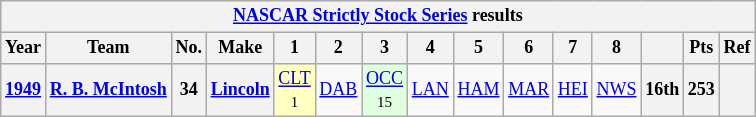<table class="wikitable" style="text-align:center; font-size:75%">
<tr>
<th colspan=15><a href='#'>NASCAR Strictly Stock Series</a> results</th>
</tr>
<tr>
<th>Year</th>
<th>Team</th>
<th>No.</th>
<th>Make</th>
<th>1</th>
<th>2</th>
<th>3</th>
<th>4</th>
<th>5</th>
<th>6</th>
<th>7</th>
<th>8</th>
<th></th>
<th>Pts</th>
<th>Ref</th>
</tr>
<tr>
<th><a href='#'>1949</a></th>
<th><a href='#'>R. B. McIntosh</a></th>
<th>34</th>
<th><a href='#'>Lincoln</a></th>
<td style="background:#FFFFBF;"><a href='#'>CLT</a><br><small>1</small></td>
<td><a href='#'>DAB</a></td>
<td style="background:#DFFFDF;"><a href='#'>OCC</a><br><small>15</small></td>
<td><a href='#'>LAN</a></td>
<td><a href='#'>HAM</a></td>
<td><a href='#'>MAR</a></td>
<td><a href='#'>HEI</a></td>
<td><a href='#'>NWS</a></td>
<th>16th</th>
<th>253</th>
<th></th>
</tr>
</table>
